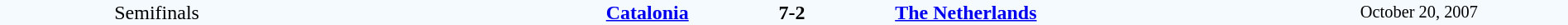<table style="width: 100%; background:#F5FAFF;" cellspacing="0">
<tr>
<td align=center rowspan=3 width=20%>Semifinals</td>
</tr>
<tr>
<td width=24% align=right><strong><a href='#'>Catalonia</a></strong></td>
<td align=center width=13%><strong>7-2</strong></td>
<td width=24%><strong><a href='#'>The Netherlands</a></strong></td>
<td style=font-size:85% rowspan=3 align=center>October 20, 2007</td>
</tr>
</table>
